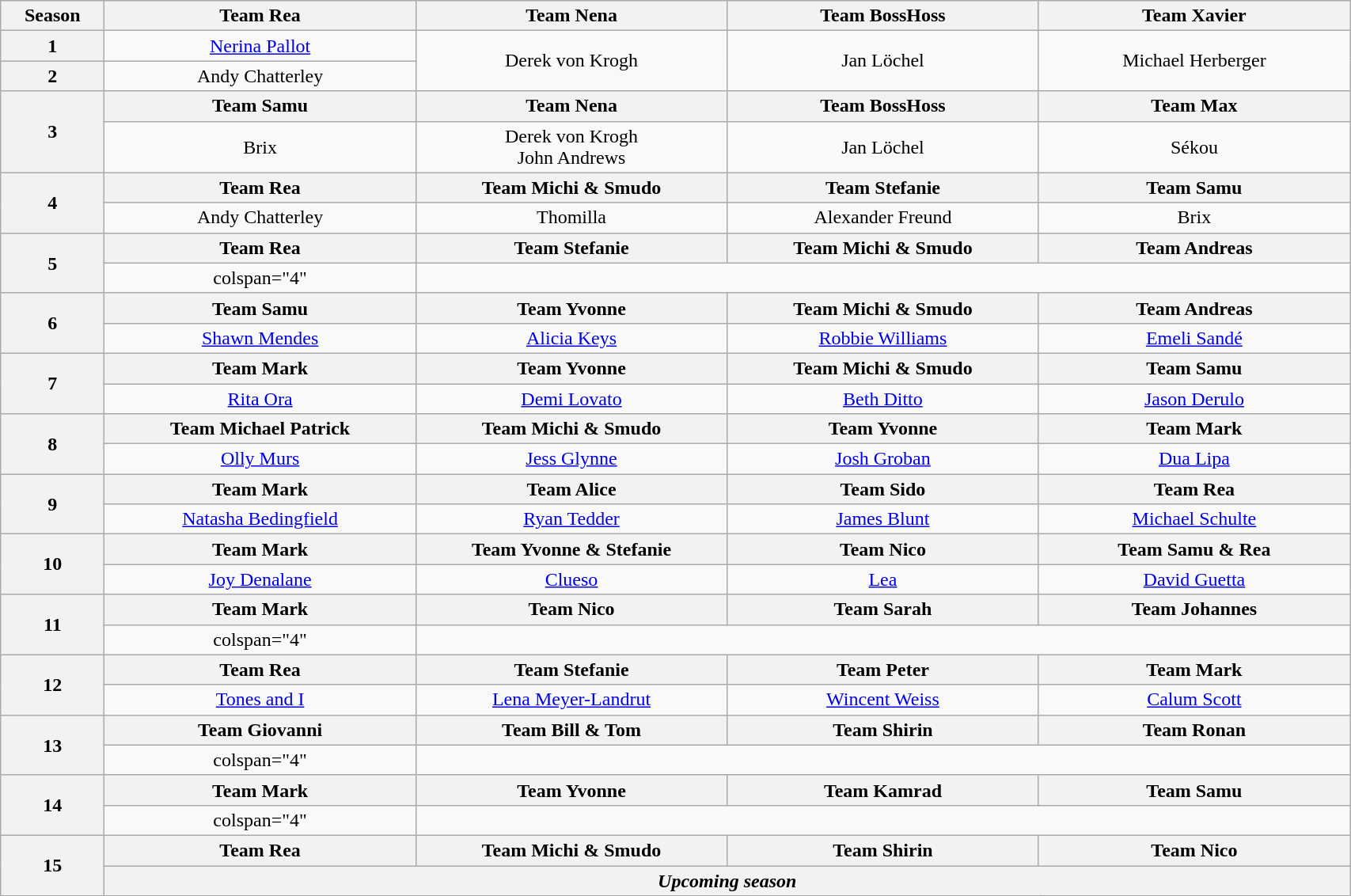<table class="wikitable" style="text-align:center; width:90%">
<tr>
<th style="width:05%" scope="col">Season</th>
<th style="width:15%" scope="col">Team Rea</th>
<th style="width:15%" scope="col">Team Nena</th>
<th style="width:15%" scope="col">Team BossHoss</th>
<th style="width:15%" scope="col">Team Xavier</th>
</tr>
<tr>
<th scope="row">1</th>
<td><a href='#'>Nerina Pallot</a></td>
<td rowspan="2">Derek von Krogh</td>
<td rowspan="2">Jan Löchel</td>
<td rowspan="2">Michael Herberger</td>
</tr>
<tr>
<th scope="row">2</th>
<td>Andy Chatterley</td>
</tr>
<tr>
<th rowspan="2">3</th>
<th scope="col">Team Samu</th>
<th scope="col">Team Nena</th>
<th scope="col">Team BossHoss</th>
<th scope="col">Team Max</th>
</tr>
<tr>
<td>Brix</td>
<td>Derek von Krogh<br>John Andrews</td>
<td>Jan Löchel</td>
<td>Sékou</td>
</tr>
<tr>
<th rowspan="2">4</th>
<th scope="col">Team Rea</th>
<th scope="col">Team Michi & Smudo</th>
<th scope="col">Team Stefanie</th>
<th scope="col">Team Samu</th>
</tr>
<tr>
<td>Andy Chatterley</td>
<td>Thomilla</td>
<td>Alexander Freund</td>
<td>Brix</td>
</tr>
<tr>
<th rowspan="2">5</th>
<th scope="col">Team Rea</th>
<th scope="col">Team Stefanie</th>
<th scope="col">Team Michi & Smudo</th>
<th scope="col">Team Andreas</th>
</tr>
<tr>
<td>colspan="4" </td>
</tr>
<tr>
<th rowspan="2">6</th>
<th scope="col">Team Samu</th>
<th scope="col">Team Yvonne</th>
<th scope="col">Team Michi & Smudo</th>
<th scope="col">Team Andreas</th>
</tr>
<tr>
<td><a href='#'>Shawn Mendes</a></td>
<td><a href='#'>Alicia Keys</a></td>
<td><a href='#'>Robbie Williams</a></td>
<td><a href='#'>Emeli Sandé</a></td>
</tr>
<tr>
<th rowspan="2">7</th>
<th scope="col">Team Mark</th>
<th scope="col">Team Yvonne</th>
<th scope="col">Team Michi & Smudo</th>
<th scope="col">Team Samu</th>
</tr>
<tr>
<td><a href='#'>Rita Ora</a></td>
<td><a href='#'>Demi Lovato</a></td>
<td><a href='#'>Beth Ditto</a></td>
<td><a href='#'>Jason Derulo</a></td>
</tr>
<tr>
<th rowspan="2">8</th>
<th scope="col">Team Michael Patrick</th>
<th scope="col">Team Michi & Smudo</th>
<th scope="col">Team Yvonne</th>
<th scope="col">Team Mark</th>
</tr>
<tr>
<td><a href='#'>Olly Murs</a></td>
<td><a href='#'>Jess Glynne</a></td>
<td><a href='#'>Josh Groban</a></td>
<td><a href='#'>Dua Lipa</a></td>
</tr>
<tr>
<th rowspan="2">9</th>
<th scope="col">Team Mark</th>
<th scope="col">Team Alice</th>
<th scope="col">Team Sido</th>
<th scope="col">Team Rea</th>
</tr>
<tr>
<td><a href='#'>Natasha Bedingfield</a></td>
<td><a href='#'>Ryan Tedder</a></td>
<td><a href='#'>James Blunt</a></td>
<td><a href='#'>Michael Schulte</a></td>
</tr>
<tr>
<th rowspan="2">10</th>
<th scope="col">Team Mark</th>
<th scope="col">Team Yvonne & Stefanie</th>
<th scope="col">Team Nico</th>
<th scope="col">Team Samu & Rea</th>
</tr>
<tr>
<td><a href='#'>Joy Denalane</a></td>
<td><a href='#'>Clueso</a></td>
<td><a href='#'>Lea</a></td>
<td><a href='#'>David Guetta</a></td>
</tr>
<tr>
<th rowspan="2">11</th>
<th scope="col">Team Mark</th>
<th scope="col">Team Nico</th>
<th scope="col">Team Sarah</th>
<th scope="col">Team Johannes</th>
</tr>
<tr>
<td>colspan="4" </td>
</tr>
<tr>
<th rowspan="2">12</th>
<th scope="col">Team Rea</th>
<th scope="col">Team Stefanie</th>
<th scope="col">Team Peter</th>
<th scope="col">Team Mark</th>
</tr>
<tr>
<td><a href='#'>Tones and I</a></td>
<td><a href='#'>Lena Meyer-Landrut</a></td>
<td><a href='#'>Wincent Weiss</a></td>
<td><a href='#'>Calum Scott</a></td>
</tr>
<tr>
<th rowspan="2">13</th>
<th scope="col">Team Giovanni</th>
<th scope="col">Team Bill & Tom</th>
<th scope="col">Team Shirin</th>
<th scope="col">Team Ronan</th>
</tr>
<tr>
<td>colspan="4" </td>
</tr>
<tr>
<th rowspan="2">14</th>
<th scope="col">Team Mark</th>
<th scope="col">Team Yvonne</th>
<th scope="col">Team Kamrad</th>
<th scope="col">Team Samu</th>
</tr>
<tr>
<td>colspan="4" </td>
</tr>
<tr>
<th rowspan="2">15</th>
<th scope="col">Team Rea</th>
<th scope="col">Team Michi & Smudo</th>
<th scope="col">Team Shirin</th>
<th scope="col">Team Nico</th>
</tr>
<tr>
<th colspan="4"><em>Upcoming season</em></th>
</tr>
</table>
